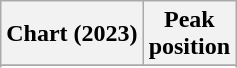<table class="wikitable sortable plainrowheaders" style="text-align:center">
<tr>
<th scope="col">Chart (2023)</th>
<th scope="col">Peak<br>position</th>
</tr>
<tr>
</tr>
<tr>
</tr>
</table>
